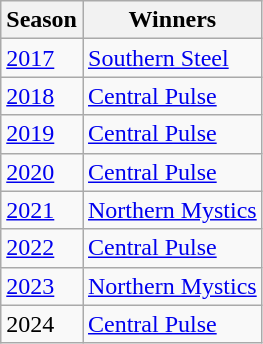<table class="wikitable collapsible">
<tr>
<th>Season</th>
<th>Winners</th>
</tr>
<tr>
<td><a href='#'>2017</a></td>
<td><a href='#'>Southern Steel</a></td>
</tr>
<tr>
<td><a href='#'>2018</a></td>
<td><a href='#'>Central Pulse</a></td>
</tr>
<tr>
<td><a href='#'>2019</a></td>
<td><a href='#'>Central Pulse</a></td>
</tr>
<tr>
<td><a href='#'>2020</a></td>
<td><a href='#'>Central Pulse</a></td>
</tr>
<tr>
<td><a href='#'>2021</a></td>
<td><a href='#'>Northern Mystics</a></td>
</tr>
<tr>
<td><a href='#'>2022</a></td>
<td><a href='#'>Central Pulse</a></td>
</tr>
<tr>
<td><a href='#'>2023</a></td>
<td><a href='#'>Northern Mystics</a></td>
</tr>
<tr>
<td>2024</td>
<td><a href='#'>Central Pulse</a></td>
</tr>
</table>
